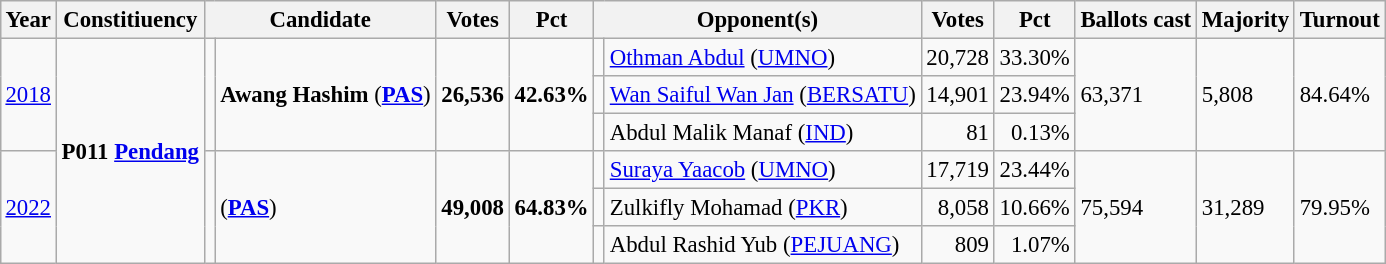<table class="wikitable" style="margin:0.5em ; font-size:95%">
<tr>
<th>Year</th>
<th>Constitiuency</th>
<th colspan=2>Candidate</th>
<th>Votes</th>
<th>Pct</th>
<th colspan=2>Opponent(s)</th>
<th>Votes</th>
<th>Pct</th>
<th>Ballots cast</th>
<th>Majority</th>
<th>Turnout</th>
</tr>
<tr>
<td rowspan=3><a href='#'>2018</a></td>
<td rowspan=6><strong>P011 <a href='#'>Pendang</a></strong></td>
<td rowspan=3 ></td>
<td rowspan=3><strong>Awang Hashim</strong> (<a href='#'><strong>PAS</strong></a>)</td>
<td rowspan=3 align="right"><strong>26,536</strong></td>
<td rowspan=3><strong>42.63%</strong></td>
<td></td>
<td><a href='#'>Othman Abdul</a> (<a href='#'>UMNO</a>)</td>
<td align="right">20,728</td>
<td>33.30%</td>
<td rowspan=3>63,371</td>
<td rowspan=3>5,808</td>
<td rowspan=3>84.64%</td>
</tr>
<tr>
<td></td>
<td><a href='#'>Wan Saiful Wan Jan</a> (<a href='#'>BERSATU</a>)</td>
<td align="right">14,901</td>
<td>23.94%</td>
</tr>
<tr>
<td></td>
<td>Abdul Malik Manaf (<a href='#'>IND</a>)</td>
<td align="right">81</td>
<td align="right">0.13%</td>
</tr>
<tr>
<td rowspan=3><a href='#'>2022</a></td>
<td rowspan=3 bgcolor=></td>
<td rowspan=3> (<a href='#'><strong>PAS</strong></a>)</td>
<td rowspan=3 align="right"><strong>49,008</strong></td>
<td rowspan=3><strong>64.83%</strong></td>
<td></td>
<td><a href='#'>Suraya Yaacob</a> (<a href='#'>UMNO</a>)</td>
<td align="right">17,719</td>
<td>23.44%</td>
<td rowspan=3>75,594</td>
<td rowspan=3>31,289</td>
<td rowspan=3>79.95%</td>
</tr>
<tr>
<td></td>
<td>Zulkifly Mohamad  (<a href='#'>PKR</a>)</td>
<td align="right">8,058</td>
<td>10.66%</td>
</tr>
<tr>
<td bgcolor=></td>
<td>Abdul Rashid Yub (<a href='#'>PEJUANG</a>)</td>
<td align="right">809</td>
<td align="right">1.07%</td>
</tr>
</table>
